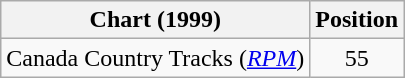<table class="wikitable sortable">
<tr>
<th scope="col">Chart (1999)</th>
<th scope="col">Position</th>
</tr>
<tr>
<td>Canada Country Tracks (<em><a href='#'>RPM</a></em>)</td>
<td align="center">55</td>
</tr>
</table>
